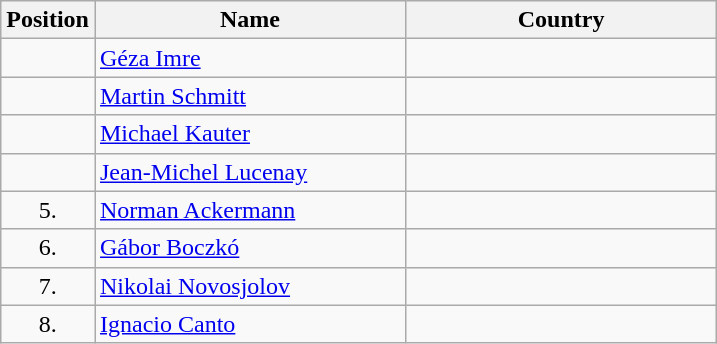<table class="wikitable">
<tr>
<th width="10">Position</th>
<th width="200">Name</th>
<th width="200">Country</th>
</tr>
<tr>
<td align="center"></td>
<td><a href='#'>Géza Imre</a></td>
<td></td>
</tr>
<tr>
<td align="center"></td>
<td><a href='#'>Martin Schmitt</a></td>
<td></td>
</tr>
<tr>
<td align="center"></td>
<td><a href='#'>Michael Kauter</a></td>
<td></td>
</tr>
<tr>
<td align="center"></td>
<td><a href='#'>Jean-Michel Lucenay</a></td>
<td></td>
</tr>
<tr>
<td align="center">5.</td>
<td><a href='#'>Norman Ackermann</a></td>
<td></td>
</tr>
<tr>
<td align="center">6.</td>
<td><a href='#'>Gábor Boczkó</a></td>
<td></td>
</tr>
<tr>
<td align="center">7.</td>
<td><a href='#'>Nikolai Novosjolov</a></td>
<td></td>
</tr>
<tr>
<td align="center">8.</td>
<td><a href='#'>Ignacio Canto</a></td>
<td></td>
</tr>
</table>
